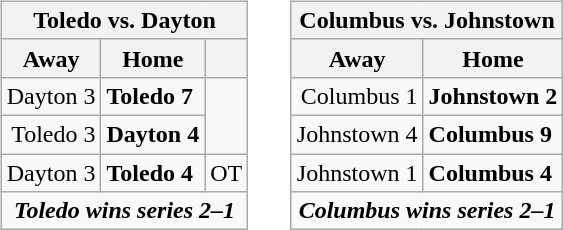<table cellspacing="10">
<tr>
<td valign="top"><br><table class="wikitable">
<tr>
<th bgcolor="#DDDDDD" colspan="4">Toledo vs. Dayton</th>
</tr>
<tr>
<th>Away</th>
<th>Home</th>
<th></th>
</tr>
<tr>
<td align="right">Dayton 3</td>
<td><strong>Toledo 7</strong></td>
</tr>
<tr>
<td align="right">Toledo 3</td>
<td><strong>Dayton 4</strong></td>
</tr>
<tr>
<td align="right">Dayton 3</td>
<td><strong>Toledo 4</strong></td>
<td align="center">OT</td>
</tr>
<tr align="center">
<td colspan="4"><strong><em>Toledo wins series 2–1</em></strong></td>
</tr>
</table>
</td>
<td valign="top"><br><table class="wikitable">
<tr>
<th bgcolor="#DDDDDD" colspan="4">Columbus vs. Johnstown</th>
</tr>
<tr>
<th>Away</th>
<th>Home</th>
</tr>
<tr>
<td align="right">Columbus 1</td>
<td><strong>Johnstown 2</strong></td>
</tr>
<tr>
<td align="right">Johnstown 4</td>
<td><strong>Columbus 9</strong></td>
</tr>
<tr>
<td align="right">Johnstown 1</td>
<td><strong>Columbus 4</strong></td>
</tr>
<tr align="center">
<td colspan="4"><strong><em>Columbus wins series 2–1</em></strong></td>
</tr>
</table>
</td>
</tr>
</table>
